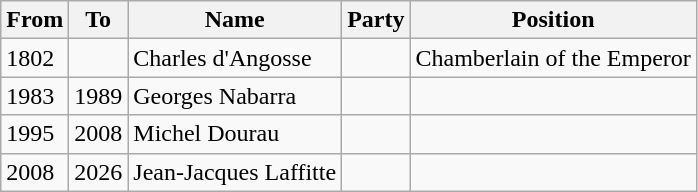<table class="wikitable">
<tr>
<th>From</th>
<th>To</th>
<th>Name</th>
<th>Party</th>
<th>Position</th>
</tr>
<tr>
<td>1802</td>
<td></td>
<td>Charles d'Angosse</td>
<td></td>
<td>Chamberlain of the Emperor</td>
</tr>
<tr>
<td>1983</td>
<td>1989</td>
<td>Georges Nabarra</td>
<td></td>
<td></td>
</tr>
<tr>
<td>1995</td>
<td>2008</td>
<td>Michel Dourau</td>
<td></td>
<td></td>
</tr>
<tr>
<td>2008</td>
<td>2026</td>
<td>Jean-Jacques Laffitte</td>
<td></td>
<td></td>
</tr>
</table>
